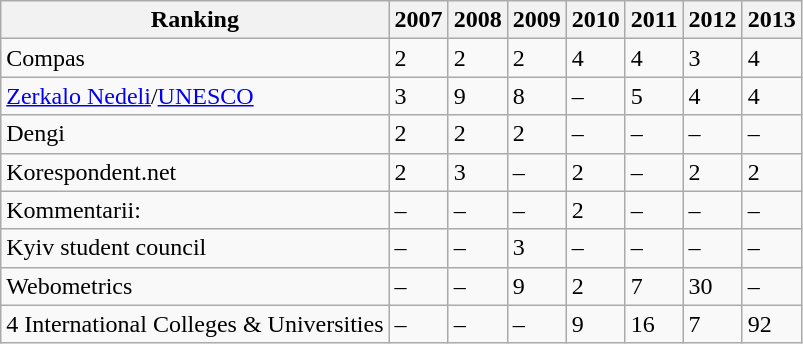<table class="wikitable">
<tr>
<th>Ranking</th>
<th>2007</th>
<th>2008</th>
<th>2009</th>
<th>2010</th>
<th>2011</th>
<th>2012</th>
<th>2013</th>
</tr>
<tr>
<td>Compas</td>
<td>2</td>
<td>2</td>
<td>2</td>
<td>4</td>
<td>4</td>
<td>3</td>
<td>4</td>
</tr>
<tr>
<td><a href='#'>Zerkalo Nedeli</a>/<a href='#'>UNESCO</a></td>
<td>3</td>
<td>9</td>
<td>8</td>
<td>–</td>
<td>5</td>
<td>4</td>
<td>4</td>
</tr>
<tr>
<td>Dengi</td>
<td>2</td>
<td>2</td>
<td>2</td>
<td>–</td>
<td>–</td>
<td>–</td>
<td>–</td>
</tr>
<tr>
<td>Korespondent.net</td>
<td>2</td>
<td>3</td>
<td>–</td>
<td>2</td>
<td>–</td>
<td>2</td>
<td>2</td>
</tr>
<tr>
<td>Kommentarii:</td>
<td>–</td>
<td>–</td>
<td>–</td>
<td>2</td>
<td>–</td>
<td>–</td>
<td>–</td>
</tr>
<tr>
<td>Kyiv student council</td>
<td>–</td>
<td>–</td>
<td>3</td>
<td>–</td>
<td>–</td>
<td>–</td>
<td>–</td>
</tr>
<tr>
<td>Webometrics</td>
<td>–</td>
<td>–</td>
<td>9</td>
<td>2</td>
<td>7</td>
<td>30</td>
<td>–</td>
</tr>
<tr>
<td>4 International Colleges & Universities</td>
<td>–</td>
<td>–</td>
<td>–</td>
<td>9</td>
<td>16</td>
<td>7</td>
<td>92</td>
</tr>
</table>
